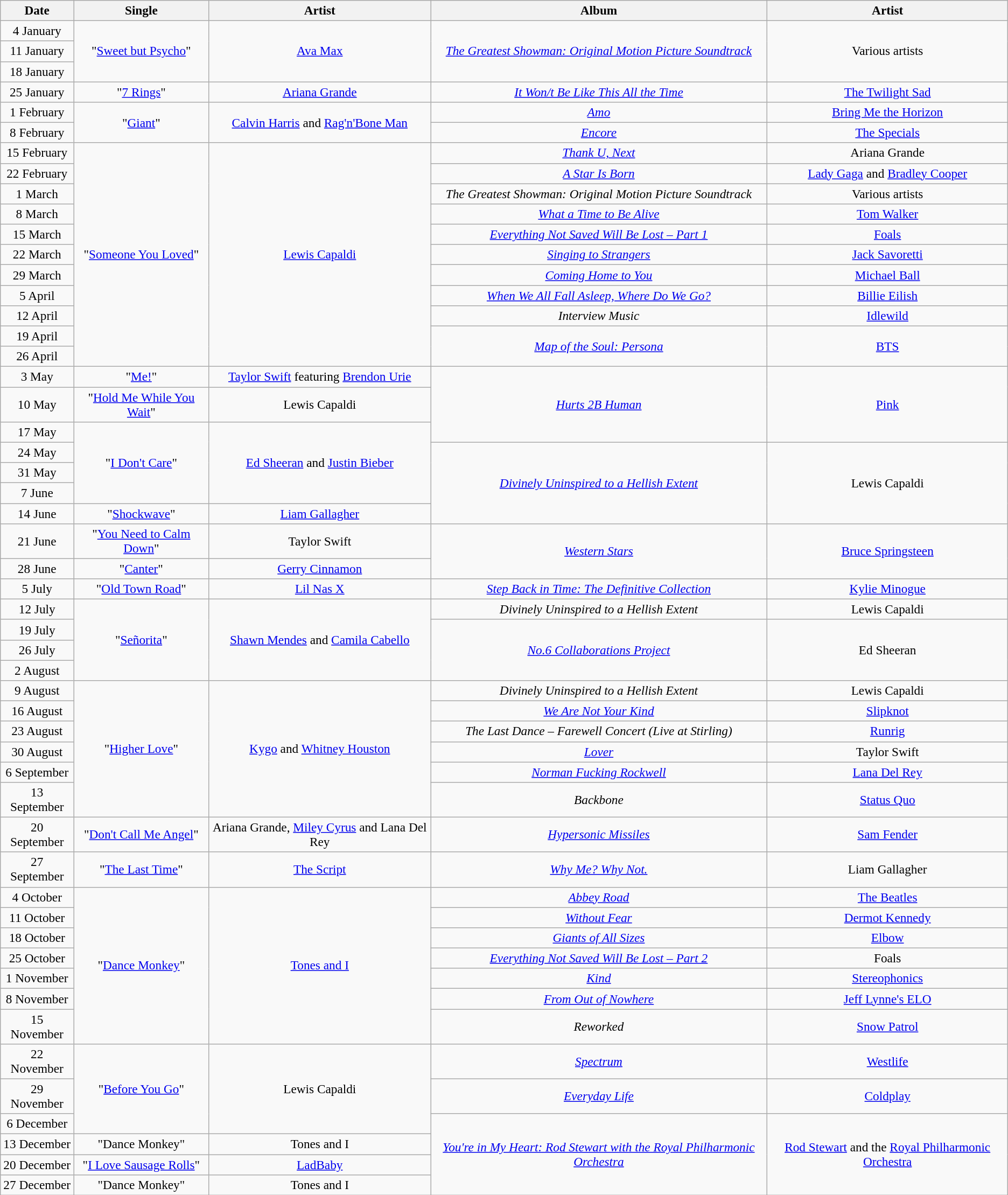<table class="wikitable" style="font-size:97%; text-align:center;">
<tr>
<th>Date</th>
<th>Single</th>
<th>Artist</th>
<th>Album</th>
<th>Artist</th>
</tr>
<tr>
<td>4 January</td>
<td rowspan="3">"<a href='#'>Sweet but Psycho</a>"</td>
<td rowspan="3"><a href='#'>Ava Max</a></td>
<td rowspan="3"><em><a href='#'>The Greatest Showman: Original Motion Picture Soundtrack</a></em></td>
<td rowspan="3">Various artists</td>
</tr>
<tr>
<td>11 January</td>
</tr>
<tr>
<td>18 January</td>
</tr>
<tr>
<td>25 January</td>
<td>"<a href='#'>7 Rings</a>"</td>
<td><a href='#'>Ariana Grande</a></td>
<td><em><a href='#'>It Won/t Be Like This All the Time</a></em></td>
<td><a href='#'>The Twilight Sad</a></td>
</tr>
<tr>
<td>1 February</td>
<td rowspan="2">"<a href='#'>Giant</a>"</td>
<td rowspan="2"><a href='#'>Calvin Harris</a> and <a href='#'>Rag'n'Bone Man</a></td>
<td><em><a href='#'>Amo</a></em></td>
<td><a href='#'>Bring Me the Horizon</a></td>
</tr>
<tr>
<td>8 February</td>
<td><em><a href='#'>Encore</a></em></td>
<td><a href='#'>The Specials</a></td>
</tr>
<tr>
<td>15 February</td>
<td rowspan="11">"<a href='#'>Someone You Loved</a>"</td>
<td rowspan="11"><a href='#'>Lewis Capaldi</a></td>
<td><em><a href='#'>Thank U, Next</a></em></td>
<td>Ariana Grande</td>
</tr>
<tr>
<td>22 February</td>
<td><em><a href='#'>A Star Is Born</a></em></td>
<td><a href='#'>Lady Gaga</a> and <a href='#'>Bradley Cooper</a></td>
</tr>
<tr>
<td>1 March</td>
<td><em>The Greatest Showman: Original Motion Picture Soundtrack</em></td>
<td>Various artists</td>
</tr>
<tr>
<td>8 March</td>
<td><em><a href='#'>What a Time to Be Alive</a></em></td>
<td><a href='#'>Tom Walker</a></td>
</tr>
<tr>
<td>15 March</td>
<td><em><a href='#'>Everything Not Saved Will Be Lost – Part 1</a></em></td>
<td><a href='#'>Foals</a></td>
</tr>
<tr>
<td>22 March</td>
<td><em><a href='#'>Singing to Strangers</a></em></td>
<td><a href='#'>Jack Savoretti</a></td>
</tr>
<tr>
<td>29 March</td>
<td><em><a href='#'>Coming Home to You</a></em></td>
<td><a href='#'>Michael Ball</a></td>
</tr>
<tr>
<td>5 April</td>
<td><em><a href='#'>When We All Fall Asleep, Where Do We Go?</a></em></td>
<td><a href='#'>Billie Eilish</a></td>
</tr>
<tr>
<td>12 April</td>
<td><em>Interview Music</em></td>
<td><a href='#'>Idlewild</a></td>
</tr>
<tr>
<td>19 April</td>
<td rowspan="2"><em><a href='#'>Map of the Soul: Persona</a></em></td>
<td rowspan="2"><a href='#'>BTS</a></td>
</tr>
<tr>
<td>26 April</td>
</tr>
<tr>
<td>3 May</td>
<td>"<a href='#'>Me!</a>"</td>
<td><a href='#'>Taylor Swift</a> featuring <a href='#'>Brendon Urie</a></td>
<td rowspan="3"><em><a href='#'>Hurts 2B Human</a></em></td>
<td rowspan="3"><a href='#'>Pink</a></td>
</tr>
<tr>
<td>10 May</td>
<td>"<a href='#'>Hold Me While You Wait</a>"</td>
<td>Lewis Capaldi</td>
</tr>
<tr>
<td>17 May</td>
<td rowspan="4">"<a href='#'>I Don't Care</a>"</td>
<td rowspan="4"><a href='#'>Ed Sheeran</a> and <a href='#'>Justin Bieber</a></td>
</tr>
<tr>
<td>24 May</td>
<td rowspan="4"><em><a href='#'>Divinely Uninspired to a Hellish Extent</a></em></td>
<td rowspan="4">Lewis Capaldi</td>
</tr>
<tr>
<td>31 May</td>
</tr>
<tr>
<td>7 June</td>
</tr>
<tr>
<td>14 June</td>
<td>"<a href='#'>Shockwave</a>"</td>
<td><a href='#'>Liam Gallagher</a></td>
</tr>
<tr>
<td>21 June</td>
<td>"<a href='#'>You Need to Calm Down</a>"</td>
<td>Taylor Swift</td>
<td rowspan="2"><em><a href='#'>Western Stars</a></em></td>
<td rowspan="2"><a href='#'>Bruce Springsteen</a></td>
</tr>
<tr>
<td>28 June</td>
<td>"<a href='#'>Canter</a>"</td>
<td><a href='#'>Gerry Cinnamon</a></td>
</tr>
<tr>
<td>5 July</td>
<td>"<a href='#'>Old Town Road</a>"</td>
<td><a href='#'>Lil Nas X</a></td>
<td><em><a href='#'>Step Back in Time: The Definitive Collection</a></em></td>
<td><a href='#'>Kylie Minogue</a></td>
</tr>
<tr>
<td>12 July</td>
<td rowspan="4">"<a href='#'>Señorita</a>"</td>
<td rowspan="4"><a href='#'>Shawn Mendes</a> and <a href='#'>Camila Cabello</a></td>
<td><em>Divinely Uninspired to a Hellish Extent</em></td>
<td>Lewis Capaldi</td>
</tr>
<tr>
<td>19 July</td>
<td rowspan="3"><em><a href='#'>No.6 Collaborations Project</a></em></td>
<td rowspan="3">Ed Sheeran</td>
</tr>
<tr>
<td>26 July</td>
</tr>
<tr>
<td>2 August</td>
</tr>
<tr>
<td>9 August</td>
<td rowspan="6">"<a href='#'>Higher Love</a>"</td>
<td rowspan="6"><a href='#'>Kygo</a> and <a href='#'>Whitney Houston</a></td>
<td><em>Divinely Uninspired to a Hellish Extent</em></td>
<td>Lewis Capaldi</td>
</tr>
<tr>
<td>16 August</td>
<td><em><a href='#'>We Are Not Your Kind</a></em></td>
<td><a href='#'>Slipknot</a></td>
</tr>
<tr>
<td>23 August</td>
<td><em>The Last Dance – Farewell Concert (Live at Stirling)</em></td>
<td><a href='#'>Runrig</a></td>
</tr>
<tr>
<td>30 August</td>
<td><em><a href='#'>Lover</a></em></td>
<td>Taylor Swift</td>
</tr>
<tr>
<td>6 September</td>
<td><em><a href='#'>Norman Fucking Rockwell</a></em></td>
<td><a href='#'>Lana Del Rey</a></td>
</tr>
<tr>
<td>13 September</td>
<td><em>Backbone</em></td>
<td><a href='#'>Status Quo</a></td>
</tr>
<tr>
<td>20 September</td>
<td>"<a href='#'>Don't Call Me Angel</a>"</td>
<td>Ariana Grande, <a href='#'>Miley Cyrus</a> and Lana Del Rey</td>
<td><em><a href='#'>Hypersonic Missiles</a></em></td>
<td><a href='#'>Sam Fender</a></td>
</tr>
<tr>
<td>27 September</td>
<td>"<a href='#'>The Last Time</a>"</td>
<td><a href='#'>The Script</a></td>
<td><em><a href='#'>Why Me? Why Not.</a></em></td>
<td>Liam Gallagher</td>
</tr>
<tr>
<td>4 October</td>
<td rowspan="7">"<a href='#'>Dance Monkey</a>"</td>
<td rowspan="7"><a href='#'>Tones and I</a></td>
<td><em><a href='#'>Abbey Road</a></em></td>
<td><a href='#'>The Beatles</a></td>
</tr>
<tr>
<td>11 October</td>
<td><em><a href='#'>Without Fear</a></em></td>
<td><a href='#'>Dermot Kennedy</a></td>
</tr>
<tr>
<td>18 October</td>
<td><em><a href='#'>Giants of All Sizes</a></em></td>
<td><a href='#'>Elbow</a></td>
</tr>
<tr>
<td>25 October</td>
<td><em><a href='#'>Everything Not Saved Will Be Lost – Part 2</a></em></td>
<td>Foals</td>
</tr>
<tr>
<td>1 November</td>
<td><em><a href='#'>Kind</a></em></td>
<td><a href='#'>Stereophonics</a></td>
</tr>
<tr>
<td>8 November</td>
<td><em><a href='#'>From Out of Nowhere</a></em></td>
<td><a href='#'>Jeff Lynne's ELO</a></td>
</tr>
<tr>
<td>15 November</td>
<td><em>Reworked</em></td>
<td><a href='#'>Snow Patrol</a></td>
</tr>
<tr>
<td>22 November</td>
<td rowspan="3">"<a href='#'>Before You Go</a>"</td>
<td rowspan="3">Lewis Capaldi</td>
<td><em><a href='#'>Spectrum</a></em></td>
<td><a href='#'>Westlife</a></td>
</tr>
<tr>
<td>29 November</td>
<td><em><a href='#'>Everyday Life</a></em></td>
<td><a href='#'>Coldplay</a></td>
</tr>
<tr>
<td>6 December</td>
<td rowspan="4"><em><a href='#'>You're in My Heart: Rod Stewart with the Royal Philharmonic Orchestra</a></em></td>
<td rowspan="4"><a href='#'>Rod Stewart</a> and the <a href='#'>Royal Philharmonic Orchestra</a></td>
</tr>
<tr>
<td>13 December</td>
<td>"Dance Monkey"</td>
<td>Tones and I</td>
</tr>
<tr>
<td>20 December</td>
<td>"<a href='#'>I Love Sausage Rolls</a>"</td>
<td><a href='#'>LadBaby</a></td>
</tr>
<tr>
<td>27 December</td>
<td>"Dance Monkey"</td>
<td>Tones and I</td>
</tr>
</table>
